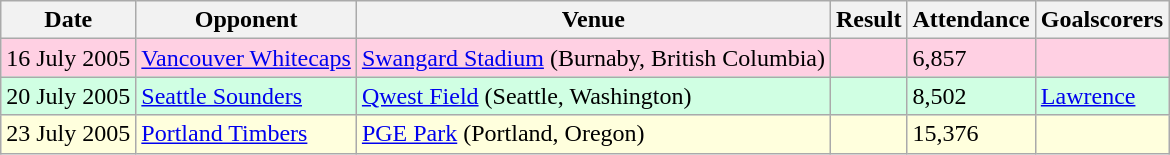<table class="wikitable">
<tr>
<th>Date</th>
<th>Opponent</th>
<th>Venue</th>
<th>Result</th>
<th>Attendance</th>
<th>Goalscorers</th>
</tr>
<tr style="background-color: #ffd0e3;">
<td>16 July 2005</td>
<td><a href='#'>Vancouver Whitecaps</a></td>
<td><a href='#'>Swangard Stadium</a> (Burnaby, British Columbia)</td>
<td></td>
<td>6,857</td>
<td></td>
</tr>
<tr style="background-color: #d0ffe3;">
<td>20 July 2005</td>
<td><a href='#'>Seattle Sounders</a></td>
<td><a href='#'>Qwest Field</a> (Seattle, Washington)</td>
<td></td>
<td>8,502</td>
<td><a href='#'>Lawrence</a></td>
</tr>
<tr style="background-color: #ffffdd;">
<td>23 July 2005</td>
<td><a href='#'>Portland Timbers</a></td>
<td><a href='#'>PGE Park</a> (Portland, Oregon)</td>
<td></td>
<td>15,376</td>
<td></td>
</tr>
</table>
